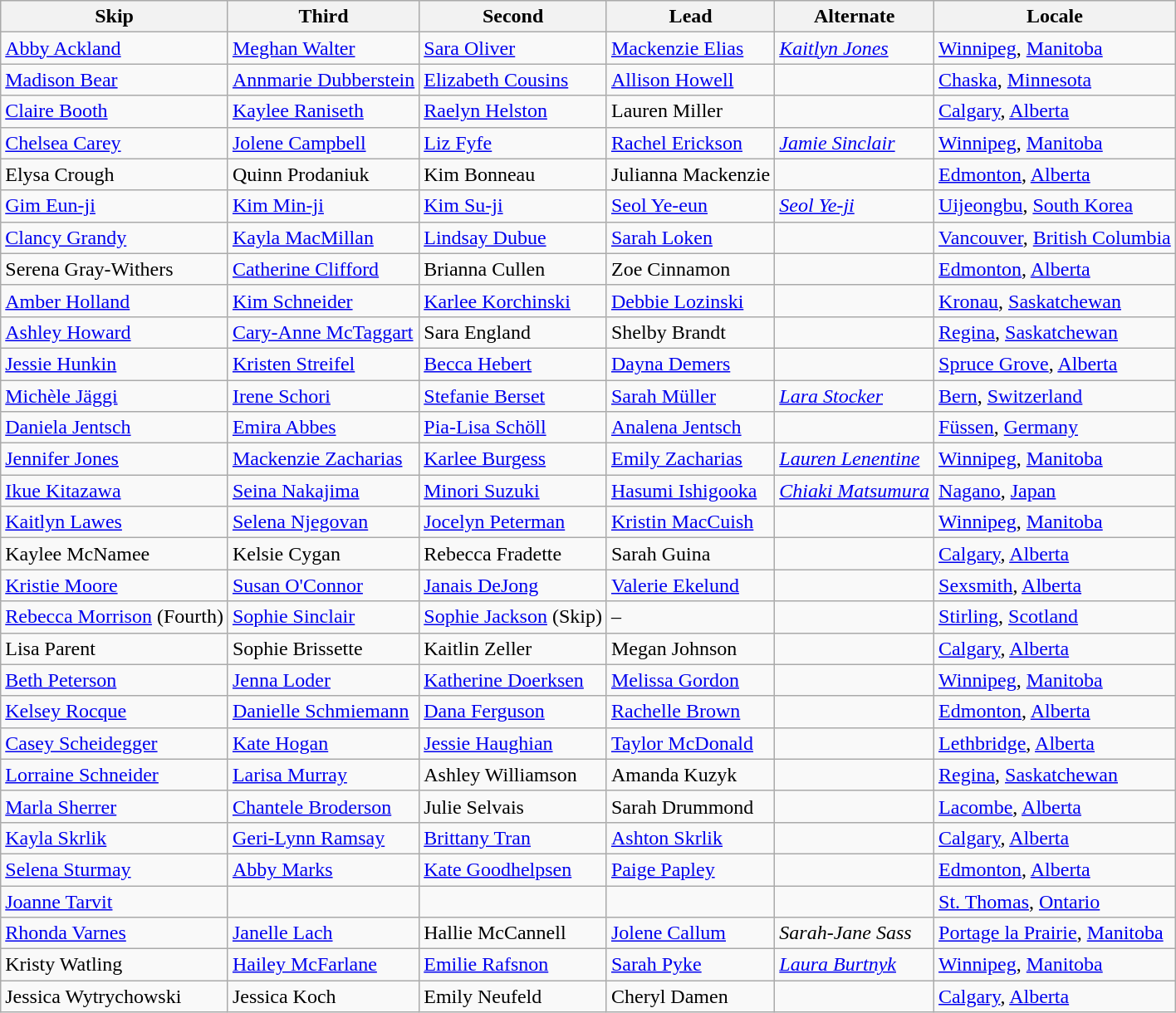<table class=wikitable>
<tr>
<th scope="col">Skip</th>
<th scope="col">Third</th>
<th scope="col">Second</th>
<th scope="col">Lead</th>
<th scope="col">Alternate</th>
<th scope="col">Locale</th>
</tr>
<tr>
<td><a href='#'>Abby Ackland</a></td>
<td><a href='#'>Meghan Walter</a></td>
<td><a href='#'>Sara Oliver</a></td>
<td><a href='#'>Mackenzie Elias</a></td>
<td><em><a href='#'>Kaitlyn Jones</a></em></td>
<td> <a href='#'>Winnipeg</a>, <a href='#'>Manitoba</a></td>
</tr>
<tr>
<td><a href='#'>Madison Bear</a></td>
<td><a href='#'>Annmarie Dubberstein</a></td>
<td><a href='#'>Elizabeth Cousins</a></td>
<td><a href='#'>Allison Howell</a></td>
<td></td>
<td> <a href='#'>Chaska</a>, <a href='#'>Minnesota</a></td>
</tr>
<tr>
<td><a href='#'>Claire Booth</a></td>
<td><a href='#'>Kaylee Raniseth</a></td>
<td><a href='#'>Raelyn Helston</a></td>
<td>Lauren Miller</td>
<td></td>
<td> <a href='#'>Calgary</a>, <a href='#'>Alberta</a></td>
</tr>
<tr>
<td><a href='#'>Chelsea Carey</a></td>
<td><a href='#'>Jolene Campbell</a></td>
<td><a href='#'>Liz Fyfe</a></td>
<td><a href='#'>Rachel Erickson</a></td>
<td><em><a href='#'>Jamie Sinclair</a></em></td>
<td> <a href='#'>Winnipeg</a>, <a href='#'>Manitoba</a></td>
</tr>
<tr>
<td>Elysa Crough</td>
<td>Quinn Prodaniuk</td>
<td>Kim Bonneau</td>
<td>Julianna Mackenzie</td>
<td></td>
<td> <a href='#'>Edmonton</a>, <a href='#'>Alberta</a></td>
</tr>
<tr>
<td><a href='#'>Gim Eun-ji</a></td>
<td><a href='#'>Kim Min-ji</a></td>
<td><a href='#'>Kim Su-ji</a></td>
<td><a href='#'>Seol Ye-eun</a></td>
<td><em><a href='#'>Seol Ye-ji</a></em></td>
<td> <a href='#'>Uijeongbu</a>, <a href='#'>South Korea</a></td>
</tr>
<tr>
<td><a href='#'>Clancy Grandy</a></td>
<td><a href='#'>Kayla MacMillan</a></td>
<td><a href='#'>Lindsay Dubue</a></td>
<td><a href='#'>Sarah Loken</a></td>
<td></td>
<td> <a href='#'>Vancouver</a>, <a href='#'>British Columbia</a></td>
</tr>
<tr>
<td>Serena Gray-Withers</td>
<td><a href='#'>Catherine Clifford</a></td>
<td>Brianna Cullen</td>
<td>Zoe Cinnamon</td>
<td></td>
<td> <a href='#'>Edmonton</a>, <a href='#'>Alberta</a></td>
</tr>
<tr>
<td><a href='#'>Amber Holland</a></td>
<td><a href='#'>Kim Schneider</a></td>
<td><a href='#'>Karlee Korchinski</a></td>
<td><a href='#'>Debbie Lozinski</a></td>
<td></td>
<td> <a href='#'>Kronau</a>, <a href='#'>Saskatchewan</a></td>
</tr>
<tr>
<td><a href='#'>Ashley Howard</a></td>
<td><a href='#'>Cary-Anne McTaggart</a></td>
<td>Sara England</td>
<td>Shelby Brandt</td>
<td></td>
<td> <a href='#'>Regina</a>, <a href='#'>Saskatchewan</a></td>
</tr>
<tr>
<td><a href='#'>Jessie Hunkin</a></td>
<td><a href='#'>Kristen Streifel</a></td>
<td><a href='#'>Becca Hebert</a></td>
<td><a href='#'>Dayna Demers</a></td>
<td></td>
<td> <a href='#'>Spruce Grove</a>, <a href='#'>Alberta</a></td>
</tr>
<tr>
<td><a href='#'>Michèle Jäggi</a></td>
<td><a href='#'>Irene Schori</a></td>
<td><a href='#'>Stefanie Berset</a></td>
<td><a href='#'>Sarah Müller</a></td>
<td><em><a href='#'>Lara Stocker</a></em></td>
<td> <a href='#'>Bern</a>, <a href='#'>Switzerland</a></td>
</tr>
<tr>
<td><a href='#'>Daniela Jentsch</a></td>
<td><a href='#'>Emira Abbes</a></td>
<td><a href='#'>Pia-Lisa Schöll</a></td>
<td><a href='#'>Analena Jentsch</a></td>
<td></td>
<td> <a href='#'>Füssen</a>, <a href='#'>Germany</a></td>
</tr>
<tr>
<td><a href='#'>Jennifer Jones</a></td>
<td><a href='#'>Mackenzie Zacharias</a></td>
<td><a href='#'>Karlee Burgess</a></td>
<td><a href='#'>Emily Zacharias</a></td>
<td><em><a href='#'>Lauren Lenentine</a></em></td>
<td> <a href='#'>Winnipeg</a>, <a href='#'>Manitoba</a></td>
</tr>
<tr>
<td><a href='#'>Ikue Kitazawa</a></td>
<td><a href='#'>Seina Nakajima</a></td>
<td><a href='#'>Minori Suzuki</a></td>
<td><a href='#'>Hasumi Ishigooka</a></td>
<td><em><a href='#'>Chiaki Matsumura</a></em></td>
<td> <a href='#'>Nagano</a>, <a href='#'>Japan</a></td>
</tr>
<tr>
<td><a href='#'>Kaitlyn Lawes</a></td>
<td><a href='#'>Selena Njegovan</a></td>
<td><a href='#'>Jocelyn Peterman</a></td>
<td><a href='#'>Kristin MacCuish</a></td>
<td></td>
<td> <a href='#'>Winnipeg</a>, <a href='#'>Manitoba</a></td>
</tr>
<tr>
<td>Kaylee McNamee</td>
<td>Kelsie Cygan</td>
<td>Rebecca Fradette</td>
<td>Sarah Guina</td>
<td></td>
<td> <a href='#'>Calgary</a>, <a href='#'>Alberta</a></td>
</tr>
<tr>
<td><a href='#'>Kristie Moore</a></td>
<td><a href='#'>Susan O'Connor</a></td>
<td><a href='#'>Janais DeJong</a></td>
<td><a href='#'>Valerie Ekelund</a></td>
<td></td>
<td> <a href='#'>Sexsmith</a>, <a href='#'>Alberta</a></td>
</tr>
<tr>
<td><a href='#'>Rebecca Morrison</a> (Fourth)</td>
<td><a href='#'>Sophie Sinclair</a></td>
<td><a href='#'>Sophie Jackson</a> (Skip)</td>
<td>–</td>
<td></td>
<td> <a href='#'>Stirling</a>, <a href='#'>Scotland</a></td>
</tr>
<tr>
<td>Lisa Parent</td>
<td>Sophie Brissette</td>
<td>Kaitlin Zeller</td>
<td>Megan Johnson</td>
<td></td>
<td> <a href='#'>Calgary</a>, <a href='#'>Alberta</a></td>
</tr>
<tr>
<td><a href='#'>Beth Peterson</a></td>
<td><a href='#'>Jenna Loder</a></td>
<td><a href='#'>Katherine Doerksen</a></td>
<td><a href='#'>Melissa Gordon</a></td>
<td></td>
<td> <a href='#'>Winnipeg</a>, <a href='#'>Manitoba</a></td>
</tr>
<tr>
<td><a href='#'>Kelsey Rocque</a></td>
<td><a href='#'>Danielle Schmiemann</a></td>
<td><a href='#'>Dana Ferguson</a></td>
<td><a href='#'>Rachelle Brown</a></td>
<td></td>
<td> <a href='#'>Edmonton</a>, <a href='#'>Alberta</a></td>
</tr>
<tr>
<td><a href='#'>Casey Scheidegger</a></td>
<td><a href='#'>Kate Hogan</a></td>
<td><a href='#'>Jessie Haughian</a></td>
<td><a href='#'>Taylor McDonald</a></td>
<td></td>
<td> <a href='#'>Lethbridge</a>, <a href='#'>Alberta</a></td>
</tr>
<tr>
<td><a href='#'>Lorraine Schneider</a></td>
<td><a href='#'>Larisa Murray</a></td>
<td>Ashley Williamson</td>
<td>Amanda Kuzyk</td>
<td></td>
<td> <a href='#'>Regina</a>, <a href='#'>Saskatchewan</a></td>
</tr>
<tr>
<td><a href='#'>Marla Sherrer</a></td>
<td><a href='#'>Chantele Broderson</a></td>
<td>Julie Selvais</td>
<td>Sarah Drummond</td>
<td></td>
<td> <a href='#'>Lacombe</a>, <a href='#'>Alberta</a></td>
</tr>
<tr>
<td><a href='#'>Kayla Skrlik</a></td>
<td><a href='#'>Geri-Lynn Ramsay</a></td>
<td><a href='#'>Brittany Tran</a></td>
<td><a href='#'>Ashton Skrlik</a></td>
<td></td>
<td> <a href='#'>Calgary</a>, <a href='#'>Alberta</a></td>
</tr>
<tr>
<td><a href='#'>Selena Sturmay</a></td>
<td><a href='#'>Abby Marks</a></td>
<td><a href='#'>Kate Goodhelpsen</a></td>
<td><a href='#'>Paige Papley</a></td>
<td></td>
<td> <a href='#'>Edmonton</a>, <a href='#'>Alberta</a></td>
</tr>
<tr>
<td><a href='#'>Joanne Tarvit</a></td>
<td></td>
<td></td>
<td></td>
<td></td>
<td> <a href='#'>St. Thomas</a>, <a href='#'>Ontario</a></td>
</tr>
<tr>
<td><a href='#'>Rhonda Varnes</a></td>
<td><a href='#'>Janelle Lach</a></td>
<td>Hallie McCannell</td>
<td><a href='#'>Jolene Callum</a></td>
<td><em>Sarah-Jane Sass</em></td>
<td> <a href='#'>Portage la Prairie</a>, <a href='#'>Manitoba</a></td>
</tr>
<tr>
<td>Kristy Watling</td>
<td><a href='#'>Hailey McFarlane</a></td>
<td><a href='#'>Emilie Rafsnon</a></td>
<td><a href='#'>Sarah Pyke</a></td>
<td><em><a href='#'>Laura Burtnyk</a></em></td>
<td> <a href='#'>Winnipeg</a>, <a href='#'>Manitoba</a></td>
</tr>
<tr>
<td>Jessica Wytrychowski</td>
<td>Jessica Koch</td>
<td>Emily Neufeld</td>
<td>Cheryl Damen</td>
<td></td>
<td> <a href='#'>Calgary</a>, <a href='#'>Alberta</a></td>
</tr>
</table>
